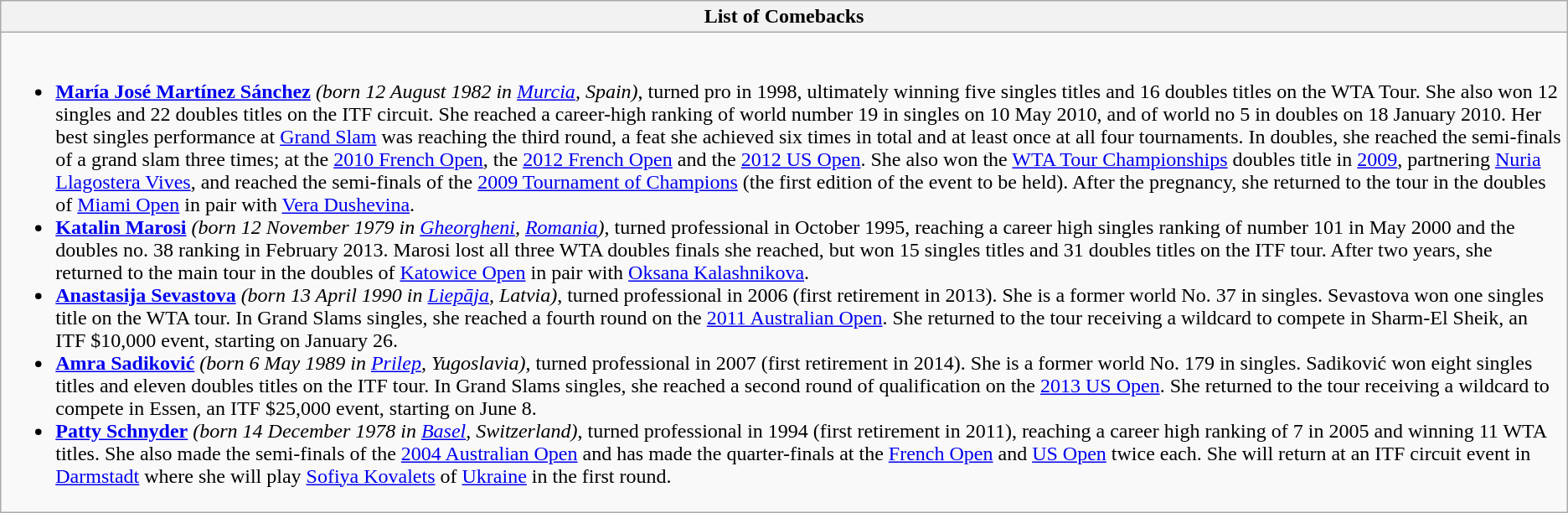<table class="wikitable collapsible collapsed">
<tr>
<th>List of Comebacks</th>
</tr>
<tr>
<td><br><ul><li> <strong><a href='#'>María José Martínez Sánchez</a></strong> <em>(born 12 August 1982 in <a href='#'>Murcia</a>, Spain)</em>, turned pro in 1998, ultimately winning five singles titles and 16 doubles titles on the WTA Tour. She also won 12 singles and 22 doubles titles on the ITF circuit. She reached a career-high ranking of world number 19 in singles on 10 May 2010, and of world no 5 in doubles on 18 January 2010. Her best singles performance at <a href='#'>Grand Slam</a> was reaching the third round, a feat she achieved six times in total and at least once at all four tournaments. In doubles, she reached the semi-finals of a grand slam three times; at the <a href='#'>2010 French Open</a>, the <a href='#'>2012 French Open</a> and the <a href='#'>2012 US Open</a>. She also won the <a href='#'>WTA Tour Championships</a> doubles title in <a href='#'>2009</a>, partnering <a href='#'>Nuria Llagostera Vives</a>, and reached the semi-finals of the <a href='#'>2009 Tournament of Champions</a> (the first edition of the event to be held). After the pregnancy, she returned to the tour in the doubles of <a href='#'>Miami Open</a> in pair with <a href='#'>Vera Dushevina</a>.</li><li> <strong><a href='#'>Katalin Marosi</a></strong> <em>(born 12 November 1979 in <a href='#'>Gheorgheni</a>, <a href='#'>Romania</a>)</em>, turned professional in October 1995, reaching a career high singles ranking of number 101 in May 2000 and the doubles no. 38 ranking in February 2013. Marosi lost all three WTA doubles finals she reached, but won 15 singles titles and 31 doubles titles on the ITF tour. After two years, she returned to the main tour in the doubles of <a href='#'>Katowice Open</a> in pair with <a href='#'>Oksana Kalashnikova</a>.</li><li><strong> <a href='#'>Anastasija Sevastova</a></strong> <em>(born 13 April 1990 in <a href='#'>Liepāja</a>, Latvia)</em>, turned professional in 2006 (first retirement in 2013). She is a former world No. 37 in singles. Sevastova won one singles title on the WTA tour. In Grand Slams singles, she reached a fourth round on the <a href='#'>2011 Australian Open</a>. She returned to the tour receiving a wildcard to compete in Sharm-El Sheik, an ITF $10,000 event, starting on January 26.</li><li><strong> <a href='#'>Amra Sadiković</a></strong> <em>(born 6 May 1989 in <a href='#'>Prilep</a>, Yugoslavia)</em>, turned professional in 2007 (first retirement in 2014). She is a former world No. 179 in singles. Sadiković won eight singles titles and eleven doubles titles on the ITF tour. In Grand Slams singles, she reached a second round of qualification on the <a href='#'>2013 US Open</a>. She returned to the tour receiving a wildcard to compete in Essen, an ITF $25,000 event, starting on June 8.</li><li><strong> <a href='#'>Patty Schnyder</a></strong> <em>(born 14 December 1978 in <a href='#'>Basel</a>, Switzerland)</em>, turned professional in 1994 (first retirement in 2011), reaching a career high ranking of 7 in 2005 and winning 11 WTA titles. She also made the semi-finals of the <a href='#'>2004 Australian Open</a> and has made the quarter-finals at the <a href='#'>French Open</a> and <a href='#'>US Open</a> twice each. She will return at an ITF circuit event in <a href='#'>Darmstadt</a> where she will play <a href='#'>Sofiya Kovalets</a> of <a href='#'>Ukraine</a> in the first round.</li></ul></td>
</tr>
</table>
